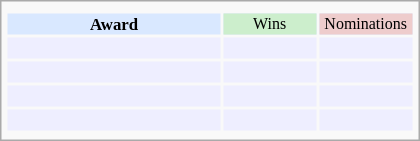<table class="infobox" style="width: 25em; text-align: left; font-size: 70%; vertical-align: middle;">
<tr>
<td colspan="3" style="text-align:center;"></td>
</tr>
<tr bgcolor=#D9E8FF style="text-align:center;">
<th style="vertical-align: middle;">Award</th>
<td style="background:#cceecc; font-size:8pt;" width="60px">Wins</td>
<td style="background:#eecccc; font-size:8pt;" width="60px">Nominations</td>
</tr>
<tr bgcolor=#eeeeff>
<td align="center"><br></td>
<td></td>
<td></td>
</tr>
<tr bgcolor=#eeeeff>
<td align="center"><br></td>
<td></td>
<td></td>
</tr>
<tr bgcolor=#eeeeff>
<td align="center"><br></td>
<td></td>
<td></td>
</tr>
<tr bgcolor=#eeeeff>
<td align="center"><br></td>
<td></td>
<td></td>
</tr>
<tr>
</tr>
</table>
